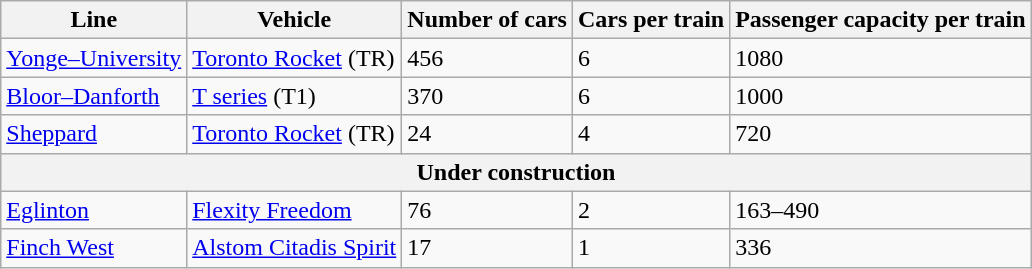<table class="wikitable">
<tr valign="top">
<th>Line</th>
<th>Vehicle</th>
<th>Number of cars</th>
<th>Cars per train</th>
<th>Passenger capacity per train</th>
</tr>
<tr>
<td> <a href='#'>Yonge–University</a></td>
<td><a href='#'>Toronto Rocket</a> (TR)</td>
<td>456</td>
<td>6</td>
<td>1080</td>
</tr>
<tr>
<td> <a href='#'>Bloor–Danforth</a></td>
<td><a href='#'>T series</a> (T1)</td>
<td>370</td>
<td>6</td>
<td>1000</td>
</tr>
<tr>
<td> <a href='#'>Sheppard</a></td>
<td><a href='#'>Toronto Rocket</a> (TR)</td>
<td>24</td>
<td>4</td>
<td>720</td>
</tr>
<tr>
<th colspan="5">Under construction</th>
</tr>
<tr>
<td> <a href='#'>Eglinton</a></td>
<td><a href='#'>Flexity Freedom</a></td>
<td>76</td>
<td>2</td>
<td>163–490</td>
</tr>
<tr>
<td> <a href='#'>Finch West</a></td>
<td><a href='#'>Alstom Citadis Spirit</a></td>
<td>17</td>
<td>1</td>
<td>336</td>
</tr>
</table>
